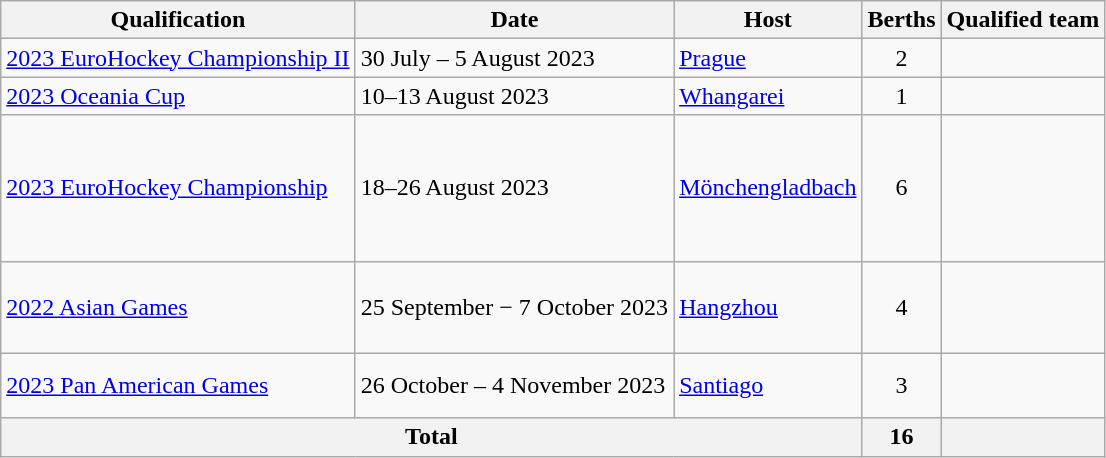<table class="wikitable">
<tr>
<th>Qualification</th>
<th>Date</th>
<th>Host</th>
<th>Berths</th>
<th>Qualified team</th>
</tr>
<tr>
<td><a href='#'>2023 EuroHockey Championship II</a></td>
<td>30 July – 5 August 2023</td>
<td> <a href='#'>Prague</a></td>
<td align=center>2</td>
<td><br></td>
</tr>
<tr>
<td><a href='#'>2023 Oceania Cup</a></td>
<td>10–13 August 2023</td>
<td> <a href='#'>Whangarei</a></td>
<td align=center>1</td>
<td></td>
</tr>
<tr>
<td><a href='#'>2023 EuroHockey Championship</a></td>
<td>18–26 August 2023</td>
<td> <a href='#'>Mönchengladbach</a></td>
<td align=center>6</td>
<td><br><br><br><br><br></td>
</tr>
<tr>
<td><a href='#'>2022 Asian Games</a></td>
<td>25 September − 7 October 2023</td>
<td> <a href='#'>Hangzhou</a></td>
<td align=center>4</td>
<td><br><br><br></td>
</tr>
<tr>
<td><a href='#'>2023 Pan American Games</a></td>
<td>26 October – 4 November 2023</td>
<td> <a href='#'>Santiago</a></td>
<td align=center>3</td>
<td><br><br></td>
</tr>
<tr>
<th colspan=3>Total</th>
<th>16</th>
<th></th>
</tr>
</table>
